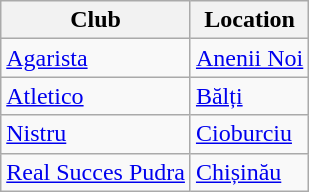<table class="wikitable sortable">
<tr>
<th>Club</th>
<th>Location</th>
</tr>
<tr>
<td><a href='#'>Agarista</a></td>
<td><a href='#'>Anenii Noi</a></td>
</tr>
<tr>
<td><a href='#'>Atletico</a></td>
<td><a href='#'>Bălți</a></td>
</tr>
<tr>
<td><a href='#'>Nistru</a></td>
<td><a href='#'>Cioburciu</a></td>
</tr>
<tr>
<td><a href='#'>Real Succes Pudra</a></td>
<td><a href='#'>Chișinău</a></td>
</tr>
</table>
